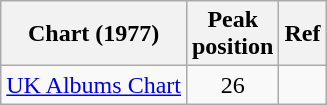<table class="wikitable">
<tr>
<th>Chart (1977)</th>
<th>Peak<br> position</th>
<th>Ref</th>
</tr>
<tr>
<td align="left"><a href='#'>UK Albums Chart</a></td>
<td align="center">26</td>
<td align="center"></td>
</tr>
</table>
